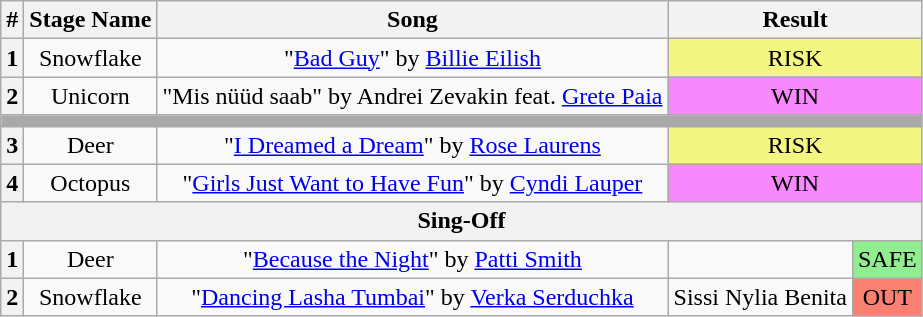<table class="wikitable plainrowheaders" style="text-align: center;">
<tr>
<th>#</th>
<th>Stage Name</th>
<th>Song</th>
<th colspan="2">Result</th>
</tr>
<tr>
<th>1</th>
<td>Snowflake</td>
<td>"<a href='#'>Bad Guy</a>" by <a href='#'>Billie Eilish</a></td>
<td colspan="2" bgcolor="#F3F781">RISK</td>
</tr>
<tr>
<th>2</th>
<td>Unicorn</td>
<td>"Mis nüüd saab" by Andrei Zevakin feat. <a href='#'>Grete Paia</a></td>
<td colspan="2" bgcolor="#F888FD">WIN</td>
</tr>
<tr>
<td colspan="5" style="background:darkgray"></td>
</tr>
<tr>
<th>3</th>
<td>Deer</td>
<td>"<a href='#'>I Dreamed a Dream</a>" by <a href='#'>Rose Laurens</a></td>
<td colspan="2" bgcolor="#F3F781">RISK</td>
</tr>
<tr>
<th>4</th>
<td>Octopus</td>
<td>"<a href='#'>Girls Just Want to Have Fun</a>" by <a href='#'>Cyndi Lauper</a></td>
<td colspan="2" bgcolor="#F888FD">WIN</td>
</tr>
<tr>
<th colspan="5">Sing-Off</th>
</tr>
<tr>
<th>1</th>
<td>Deer</td>
<td>"<a href='#'>Because the Night</a>" by <a href='#'>Patti Smith</a></td>
<td></td>
<td bgcolor="lightgreen">SAFE</td>
</tr>
<tr>
<th>2</th>
<td>Snowflake</td>
<td>"<a href='#'>Dancing Lasha Tumbai</a>" by <a href='#'>Verka Serduchka</a></td>
<td>Sissi Nylia Benita</td>
<td bgcolor="salmon">OUT</td>
</tr>
</table>
